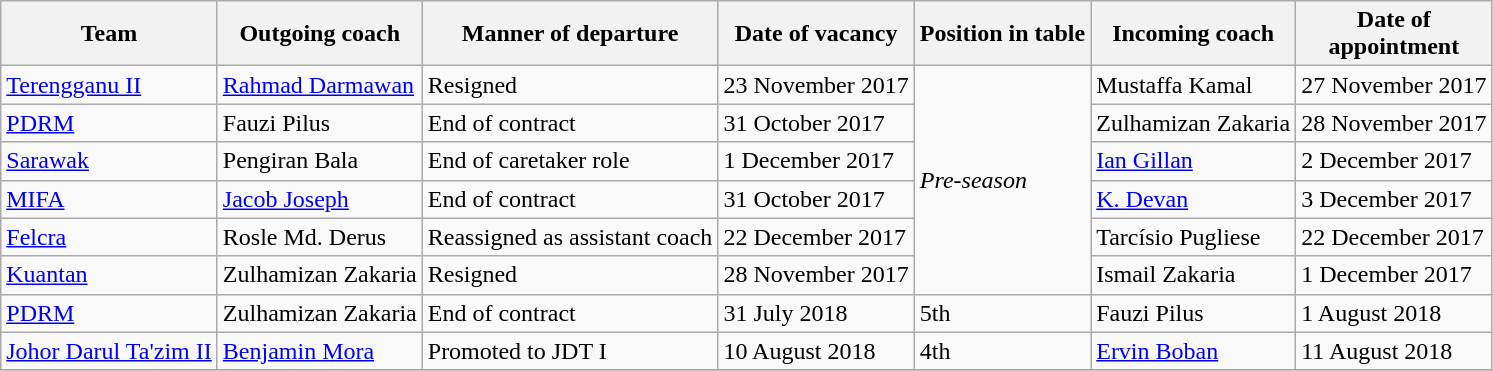<table class="wikitable">
<tr>
<th>Team</th>
<th>Outgoing coach</th>
<th>Manner of departure</th>
<th>Date of vacancy</th>
<th>Position in table</th>
<th>Incoming coach</th>
<th>Date of<br>appointment</th>
</tr>
<tr>
<td><a href='#'>Terengganu II</a></td>
<td> <a href='#'>Rahmad Darmawan</a></td>
<td>Resigned</td>
<td>23 November 2017</td>
<td rowspan=6><em>Pre-season</em></td>
<td> Mustaffa Kamal</td>
<td>27 November 2017</td>
</tr>
<tr>
<td><a href='#'>PDRM</a></td>
<td> Fauzi Pilus</td>
<td>End of contract</td>
<td>31 October 2017</td>
<td> Zulhamizan Zakaria</td>
<td>28 November 2017</td>
</tr>
<tr>
<td><a href='#'>Sarawak</a></td>
<td> Pengiran Bala</td>
<td>End of caretaker role</td>
<td>1 December 2017</td>
<td> <a href='#'>Ian Gillan</a></td>
<td>2 December 2017</td>
</tr>
<tr>
<td><a href='#'>MIFA</a></td>
<td> <a href='#'>Jacob Joseph</a></td>
<td>End of contract</td>
<td>31 October 2017</td>
<td> <a href='#'>K. Devan</a></td>
<td>3 December 2017</td>
</tr>
<tr>
<td><a href='#'>Felcra</a></td>
<td> Rosle Md. Derus</td>
<td>Reassigned as assistant coach</td>
<td>22 December 2017</td>
<td> Tarcísio Pugliese</td>
<td>22 December 2017</td>
</tr>
<tr>
<td><a href='#'>Kuantan</a></td>
<td> Zulhamizan Zakaria</td>
<td>Resigned</td>
<td>28 November 2017</td>
<td> Ismail Zakaria</td>
<td>1 December 2017</td>
</tr>
<tr>
<td><a href='#'>PDRM</a></td>
<td> Zulhamizan Zakaria</td>
<td>End of contract</td>
<td>31 July 2018</td>
<td>5th</td>
<td> Fauzi Pilus</td>
<td>1 August 2018</td>
</tr>
<tr>
<td><a href='#'>Johor Darul Ta'zim II</a></td>
<td> <a href='#'>Benjamin Mora</a></td>
<td>Promoted to JDT I</td>
<td>10 August 2018</td>
<td>4th</td>
<td> <a href='#'>Ervin Boban</a></td>
<td>11 August 2018</td>
</tr>
<tr>
</tr>
</table>
